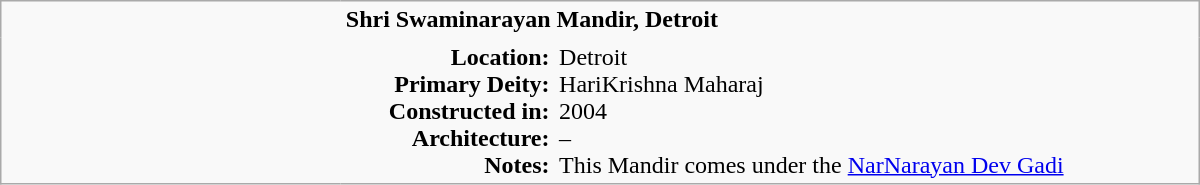<table class="wikitable plain" border="0" width="800">
<tr>
<td width="220px" rowspan="2" style="border:none;"></td>
<td valign="top" colspan=2 style="border:none;"><strong>Shri Swaminarayan Mandir, Detroit</strong></td>
</tr>
<tr>
<td valign="top" style="text-align:right; border:none;"><strong>Location:</strong><br><strong>Primary Deity:</strong><br><strong>Constructed in:</strong><br><strong>Architecture:</strong><br><strong>Notes:</strong></td>
<td valign="top" style="border:none;">Detroit <br>HariKrishna Maharaj <br>2004 <br>– <br>This Mandir comes under the <a href='#'>NarNarayan Dev Gadi</a></td>
</tr>
</table>
